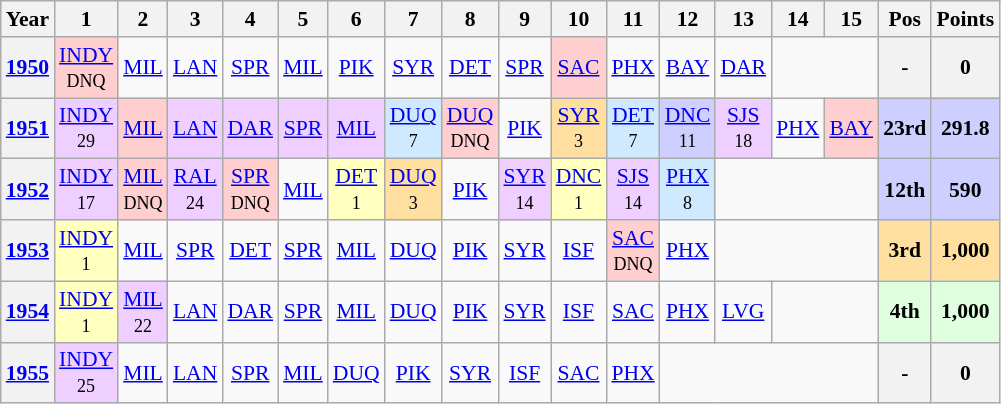<table class="wikitable" style="text-align:center; font-size:90%">
<tr>
<th>Year</th>
<th>1</th>
<th>2</th>
<th>3</th>
<th>4</th>
<th>5</th>
<th>6</th>
<th>7</th>
<th>8</th>
<th>9</th>
<th>10</th>
<th>11</th>
<th>12</th>
<th>13</th>
<th>14</th>
<th>15</th>
<th>Pos</th>
<th>Points</th>
</tr>
<tr>
<th rowspan=1><a href='#'>1950</a></th>
<td style="background:#FFCFCF;"><a href='#'>INDY</a><br><small>DNQ</small></td>
<td><a href='#'>MIL</a></td>
<td><a href='#'>LAN</a></td>
<td><a href='#'>SPR</a></td>
<td><a href='#'>MIL</a></td>
<td><a href='#'>PIK</a></td>
<td><a href='#'>SYR</a></td>
<td><a href='#'>DET</a></td>
<td><a href='#'>SPR</a></td>
<td style="background:#FFCFCF;"><a href='#'>SAC</a><br></td>
<td><a href='#'>PHX</a></td>
<td><a href='#'>BAY</a></td>
<td><a href='#'>DAR</a></td>
<td colspan=2></td>
<th>-</th>
<th>0</th>
</tr>
<tr>
<th rowspan=1><a href='#'>1951</a></th>
<td style="background:#EFCFFF;"><a href='#'>INDY</a><br><small>29</small></td>
<td style="background:#FFCFCF;"><a href='#'>MIL</a><br></td>
<td style="background:#EFCFFF;"><a href='#'>LAN</a><br></td>
<td style="background:#EFCFFF;"><a href='#'>DAR</a><br></td>
<td style="background:#EFCFFF;"><a href='#'>SPR</a><br></td>
<td style="background:#EFCFFF;"><a href='#'>MIL</a><br></td>
<td style="background:#CFEAFF;"><a href='#'>DUQ</a><br><small>7</small></td>
<td style="background:#FFCFCF;"><a href='#'>DUQ</a><br><small>DNQ</small></td>
<td><a href='#'>PIK</a></td>
<td style="background:#FFDF9F;"><a href='#'>SYR</a><br><small>3</small></td>
<td style="background:#CFEAFF;"><a href='#'>DET</a><br><small>7</small></td>
<td style="background:#CFCFFF;"><a href='#'>DNC</a><br><small>11</small></td>
<td style="background:#EFCFFF;"><a href='#'>SJS</a><br><small>18</small></td>
<td><a href='#'>PHX</a></td>
<td style="background:#FFCFCF;"><a href='#'>BAY</a><br></td>
<th style="background:#CFCFFF;">23rd</th>
<th style="background:#CFCFFF;">291.8</th>
</tr>
<tr>
<th rowspan=1><a href='#'>1952</a></th>
<td style="background:#EFCFFF;"><a href='#'>INDY</a><br><small>17</small></td>
<td style="background:#FFCFCF;"><a href='#'>MIL</a><br><small>DNQ</small></td>
<td style="background:#EFCFFF;"><a href='#'>RAL</a><br><small>24</small></td>
<td style="background:#FFCFCF;"><a href='#'>SPR</a><br><small>DNQ</small></td>
<td><a href='#'>MIL</a></td>
<td style="background:#FFFFBF;"><a href='#'>DET</a><br><small>1</small></td>
<td style="background:#FFDF9F;"><a href='#'>DUQ</a><br><small>3</small></td>
<td><a href='#'>PIK</a></td>
<td style="background:#EFCFFF;"><a href='#'>SYR</a><br><small>14</small></td>
<td style="background:#FFFFBF;"><a href='#'>DNC</a><br><small>1</small></td>
<td style="background:#EFCFFF;"><a href='#'>SJS</a><br><small>14</small></td>
<td style="background:#CFEAFF;"><a href='#'>PHX</a><br><small>8</small></td>
<td colspan=3></td>
<th style="background:#CFCFFF;">12th</th>
<th style="background:#CFCFFF;">590</th>
</tr>
<tr>
<th rowspan=1><a href='#'>1953</a></th>
<td style="background:#FFFFBF;"><a href='#'>INDY</a><br><small>1</small></td>
<td><a href='#'>MIL</a></td>
<td><a href='#'>SPR</a></td>
<td><a href='#'>DET</a></td>
<td><a href='#'>SPR</a></td>
<td><a href='#'>MIL</a></td>
<td><a href='#'>DUQ</a></td>
<td><a href='#'>PIK</a></td>
<td><a href='#'>SYR</a></td>
<td><a href='#'>ISF</a></td>
<td style="background:#FFCFCF;"><a href='#'>SAC</a><br><small>DNQ</small></td>
<td><a href='#'>PHX</a></td>
<td colspan=3></td>
<th style="background:#FFDF9F;">3rd</th>
<th style="background:#FFDF9F;">1,000</th>
</tr>
<tr>
<th rowspan=1><a href='#'>1954</a></th>
<td style="background:#FFFFBF;"><a href='#'>INDY</a><br><small>1</small></td>
<td style="background:#EFCFFF;"><a href='#'>MIL</a><br><small>22</small></td>
<td><a href='#'>LAN</a></td>
<td><a href='#'>DAR</a></td>
<td><a href='#'>SPR</a></td>
<td><a href='#'>MIL</a></td>
<td><a href='#'>DUQ</a></td>
<td><a href='#'>PIK</a></td>
<td><a href='#'>SYR</a></td>
<td><a href='#'>ISF</a></td>
<td><a href='#'>SAC</a></td>
<td><a href='#'>PHX</a></td>
<td><a href='#'>LVG</a></td>
<td colspan=2></td>
<th style="background:#DFFFDF;">4th</th>
<th style="background:#DFFFDF;">1,000</th>
</tr>
<tr>
<th rowspan=1><a href='#'>1955</a></th>
<td style="background:#EFCFFF;"><a href='#'>INDY</a><br><small>25</small></td>
<td><a href='#'>MIL</a></td>
<td><a href='#'>LAN</a></td>
<td><a href='#'>SPR</a></td>
<td><a href='#'>MIL</a></td>
<td><a href='#'>DUQ</a></td>
<td><a href='#'>PIK</a></td>
<td><a href='#'>SYR</a></td>
<td><a href='#'>ISF</a></td>
<td><a href='#'>SAC</a></td>
<td><a href='#'>PHX</a></td>
<td colspan=4></td>
<th>-</th>
<th>0</th>
</tr>
</table>
